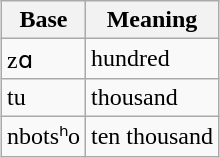<table class="wikitable" style="margin: auto">
<tr>
<th>Base</th>
<th>Meaning</th>
</tr>
<tr>
<td>zɑ</td>
<td>hundred</td>
</tr>
<tr>
<td>tu</td>
<td>thousand</td>
</tr>
<tr>
<td>nbotsʰo</td>
<td>ten thousand</td>
</tr>
</table>
